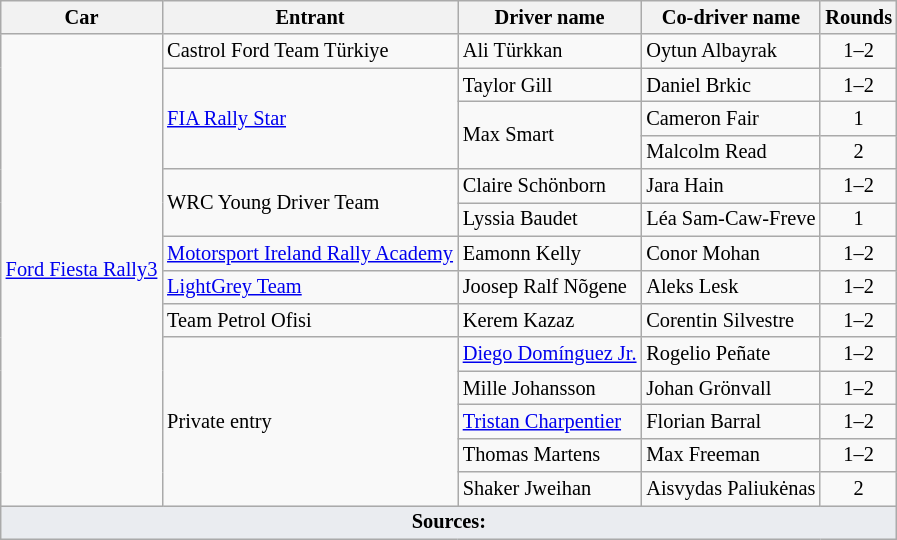<table class="wikitable" style="font-size: 85%;">
<tr>
<th>Car</th>
<th>Entrant</th>
<th>Driver name</th>
<th>Co-driver name</th>
<th>Rounds</th>
</tr>
<tr>
<td rowspan="14"><a href='#'>Ford Fiesta Rally3</a></td>
<td> Castrol Ford Team Türkiye</td>
<td> Ali Türkkan</td>
<td> Oytun Albayrak</td>
<td align="center">1–2</td>
</tr>
<tr>
<td rowspan="3"> <a href='#'>FIA Rally Star</a></td>
<td> Taylor Gill</td>
<td> Daniel Brkic</td>
<td align="center">1–2</td>
</tr>
<tr>
<td rowspan="2"> Max Smart</td>
<td> Cameron Fair</td>
<td align="center">1</td>
</tr>
<tr>
<td> Malcolm Read</td>
<td align="center">2</td>
</tr>
<tr>
<td rowspan="2"> WRC Young Driver Team</td>
<td> Claire Schönborn</td>
<td> Jara Hain</td>
<td align="center">1–2</td>
</tr>
<tr>
<td> Lyssia Baudet</td>
<td> Léa Sam-Caw-Freve</td>
<td align="center">1</td>
</tr>
<tr>
<td> <a href='#'>Motorsport Ireland Rally Academy</a></td>
<td> Eamonn Kelly</td>
<td> Conor Mohan</td>
<td align="center">1–2</td>
</tr>
<tr>
<td> <a href='#'>LightGrey Team</a></td>
<td> Joosep Ralf Nõgene</td>
<td> Aleks Lesk</td>
<td align="center">1–2</td>
</tr>
<tr>
<td> Team Petrol Ofisi</td>
<td> Kerem Kazaz</td>
<td> Corentin Silvestre</td>
<td align="center">1–2</td>
</tr>
<tr>
<td rowspan="5">Private entry</td>
<td> <a href='#'>Diego Domínguez Jr.</a></td>
<td> Rogelio Peñate</td>
<td align="center">1–2</td>
</tr>
<tr>
<td> Mille Johansson</td>
<td> Johan Grönvall</td>
<td align="center">1–2</td>
</tr>
<tr>
<td> <a href='#'>Tristan Charpentier</a></td>
<td> Florian Barral</td>
<td align="center">1–2</td>
</tr>
<tr>
<td> Thomas Martens</td>
<td> Max Freeman</td>
<td align="center">1–2</td>
</tr>
<tr>
<td> Shaker Jweihan</td>
<td> Aisvydas Paliukėnas</td>
<td align="center">2</td>
</tr>
<tr>
<td colspan="7" style="background-color:#EAECF0;text-align:center"><strong>Sources:</strong></td>
</tr>
</table>
